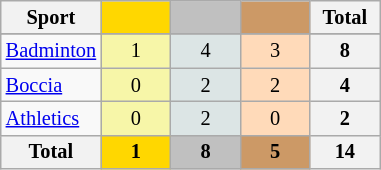<table class="wikitable sortable collapsible"style="font-size:85%; text-align:center;">
<tr>
<th>Sport</th>
<th width=40 style="background-color:gold;"></th>
<th width=40 style="background-color:silver;"></th>
<th width=40 style="background-color:#c96;"></th>
<th width=40>Total</th>
</tr>
<tr>
</tr>
<tr>
<td align=left><a href='#'>Badminton</a></td>
<td style="background:#F7F6A8;">1</td>
<td style="background:#DCE5E5;">4</td>
<td style="background:#FFDAB9;">3</td>
<th>8</th>
</tr>
<tr>
<td align=left><a href='#'>Boccia</a></td>
<td style="background:#F7F6A8;">0</td>
<td style="background:#DCE5E5;">2</td>
<td style="background:#FFDAB9;">2</td>
<th>4</th>
</tr>
<tr>
<td align=left><a href='#'>Athletics</a></td>
<td style="background:#F7F6A8;">0</td>
<td style="background:#DCE5E5;">2</td>
<td style="background:#FFDAB9;">0</td>
<th>2</th>
</tr>
<tr>
<th>Total</th>
<th style="background:gold;">1</th>
<th style="background:silver;">8</th>
<th style="background:#c96;">5</th>
<th>14</th>
</tr>
</table>
